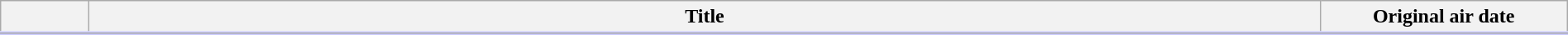<table class="plainrowheaders wikitable" style="width:100%; margin:auto; background:#FFF">
<tr style="border-bottom: 3px solid #CCF;">
<th style="width:4em;"></th>
<th>Title</th>
<th style="width:12em;">Original air date</th>
</tr>
<tr>
</tr>
</table>
